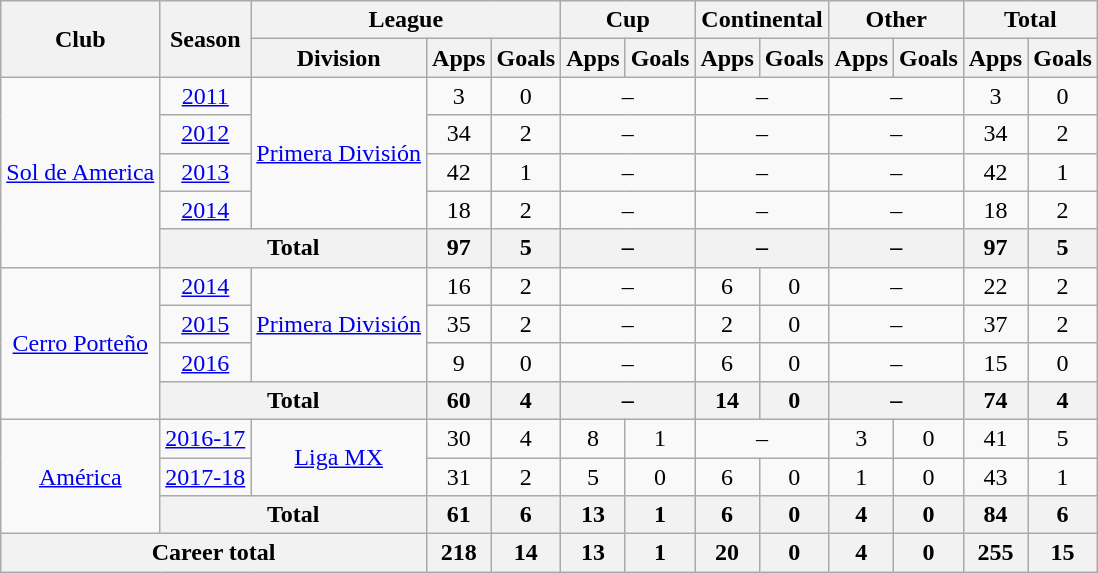<table class="wikitable" style="text-align: center;">
<tr>
<th rowspan="2">Club</th>
<th rowspan="2">Season</th>
<th colspan="3">League</th>
<th colspan="2">Cup</th>
<th colspan="2">Continental</th>
<th colspan="2">Other</th>
<th colspan="2">Total</th>
</tr>
<tr>
<th>Division</th>
<th>Apps</th>
<th>Goals</th>
<th>Apps</th>
<th>Goals</th>
<th>Apps</th>
<th>Goals</th>
<th>Apps</th>
<th>Goals</th>
<th>Apps</th>
<th>Goals</th>
</tr>
<tr>
<td rowspan="5"><a href='#'>Sol de America</a></td>
<td><a href='#'>2011</a></td>
<td rowspan="4"><a href='#'>Primera División</a></td>
<td>3</td>
<td>0</td>
<td colspan="2">–</td>
<td colspan="2">–</td>
<td colspan="2">–</td>
<td>3</td>
<td>0</td>
</tr>
<tr>
<td><a href='#'>2012</a></td>
<td>34</td>
<td>2</td>
<td colspan="2">–</td>
<td colspan="2">–</td>
<td colspan="2">–</td>
<td>34</td>
<td>2</td>
</tr>
<tr>
<td><a href='#'>2013</a></td>
<td>42</td>
<td>1</td>
<td colspan="2">–</td>
<td colspan="2">–</td>
<td colspan="2">–</td>
<td>42</td>
<td>1</td>
</tr>
<tr>
<td><a href='#'>2014</a></td>
<td>18</td>
<td>2</td>
<td colspan="2">–</td>
<td colspan="2">–</td>
<td colspan="2">–</td>
<td>18</td>
<td>2</td>
</tr>
<tr>
<th colspan="2">Total</th>
<th>97</th>
<th>5</th>
<th colspan="2">–</th>
<th colspan="2">–</th>
<th colspan="2">–</th>
<th>97</th>
<th>5</th>
</tr>
<tr>
<td rowspan="4"><a href='#'>Cerro Porteño</a></td>
<td><a href='#'>2014</a></td>
<td rowspan="3"><a href='#'>Primera División</a></td>
<td>16</td>
<td>2</td>
<td colspan="2">–</td>
<td>6</td>
<td>0</td>
<td colspan="2">–</td>
<td>22</td>
<td>2</td>
</tr>
<tr>
<td><a href='#'>2015</a></td>
<td>35</td>
<td>2</td>
<td colspan="2">–</td>
<td>2</td>
<td>0</td>
<td colspan="2">–</td>
<td>37</td>
<td>2</td>
</tr>
<tr>
<td><a href='#'>2016</a></td>
<td>9</td>
<td>0</td>
<td colspan="2">–</td>
<td>6</td>
<td>0</td>
<td colspan="2">–</td>
<td>15</td>
<td>0</td>
</tr>
<tr>
<th colspan="2">Total</th>
<th>60</th>
<th>4</th>
<th colspan="2">–</th>
<th>14</th>
<th>0</th>
<th colspan="2">–</th>
<th>74</th>
<th>4</th>
</tr>
<tr>
<td rowspan="3"><a href='#'>América</a></td>
<td><a href='#'>2016-17</a></td>
<td rowspan="2"><a href='#'>Liga MX</a></td>
<td>30</td>
<td>4</td>
<td>8</td>
<td>1</td>
<td colspan="2">–</td>
<td>3</td>
<td>0</td>
<td>41</td>
<td>5</td>
</tr>
<tr>
<td><a href='#'>2017-18</a></td>
<td>31</td>
<td>2</td>
<td>5</td>
<td>0</td>
<td>6</td>
<td>0</td>
<td>1</td>
<td>0</td>
<td>43</td>
<td>1</td>
</tr>
<tr>
<th colspan="2">Total</th>
<th>61</th>
<th>6</th>
<th>13</th>
<th>1</th>
<th>6</th>
<th>0</th>
<th>4</th>
<th>0</th>
<th>84</th>
<th>6</th>
</tr>
<tr>
<th colspan="3">Career total</th>
<th>218</th>
<th>14</th>
<th>13</th>
<th>1</th>
<th>20</th>
<th>0</th>
<th>4</th>
<th>0</th>
<th>255</th>
<th>15</th>
</tr>
</table>
